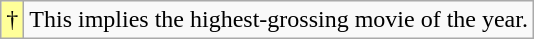<table class="wikitable">
<tr>
<td style="background-color:#FFFF99"align="center">†</td>
<td>This implies the highest-grossing movie of the year.</td>
</tr>
</table>
